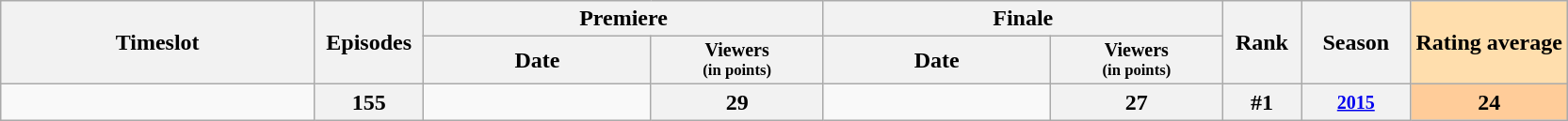<table class="wikitable">
<tr>
<th style="width:20%;" rowspan=2>Timeslot</th>
<th style="width:07%;" rowspan=2>Episodes</th>
<th colspan=2>Premiere</th>
<th colspan=2>Finale</th>
<th style="width:05%;" rowspan=2>Rank</th>
<th style="width:07%;" rowspan=2>Season</th>
<th style="width:10%; background:#ffdead;" rowspan="2">Rating average</th>
</tr>
<tr>
<th>Date</th>
<th span style="width:11%; font-size:smaller; line-height:100%;">Viewers<br><small>(in points)</small></th>
<th>Date</th>
<th span style="width:11%; font-size:smaller; line-height:100%;">Viewers<br><small>(in points)</small></th>
</tr>
<tr>
<td></td>
<th>155</th>
<td style="font-size:11px;line-height:110%"></td>
<th>29</th>
<td style="font-size:11px;line-height:110%"></td>
<th>27</th>
<th>#1</th>
<th style="font-size:smaller"><a href='#'>2015</a></th>
<th style="background:#fc9;">24</th>
</tr>
</table>
